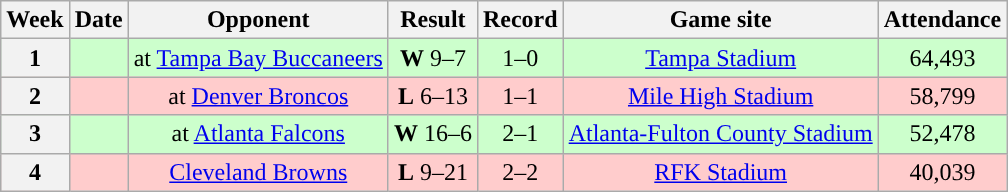<table class="wikitable" style="text-align:center">
<tr>
<th>Week</th>
<th>Date</th>
<th>Opponent</th>
<th>Result</th>
<th>Record</th>
<th>Game site</th>
<th>Attendance</th>
</tr>
<tr style="background:#cfc">
<th>1</th>
<td></td>
<td>at <a href='#'>Tampa Bay Buccaneers</a></td>
<td><strong>W</strong> 9–7</td>
<td>1–0</td>
<td><a href='#'>Tampa Stadium</a></td>
<td>64,493</td>
</tr>
<tr style="background:#fcc">
<th>2</th>
<td></td>
<td>at <a href='#'>Denver Broncos</a></td>
<td><strong>L</strong> 6–13</td>
<td>1–1</td>
<td><a href='#'>Mile High Stadium</a></td>
<td>58,799</td>
</tr>
<tr style="background:#cfc">
<th>3</th>
<td></td>
<td>at <a href='#'>Atlanta Falcons</a></td>
<td><strong>W</strong> 16–6</td>
<td>2–1</td>
<td><a href='#'>Atlanta-Fulton County Stadium</a></td>
<td>52,478</td>
</tr>
<tr style="background:#fcc">
<th>4</th>
<td></td>
<td><a href='#'>Cleveland Browns</a></td>
<td><strong>L</strong> 9–21</td>
<td>2–2</td>
<td><a href='#'>RFK Stadium</a></td>
<td>40,039</td>
</tr>
</table>
